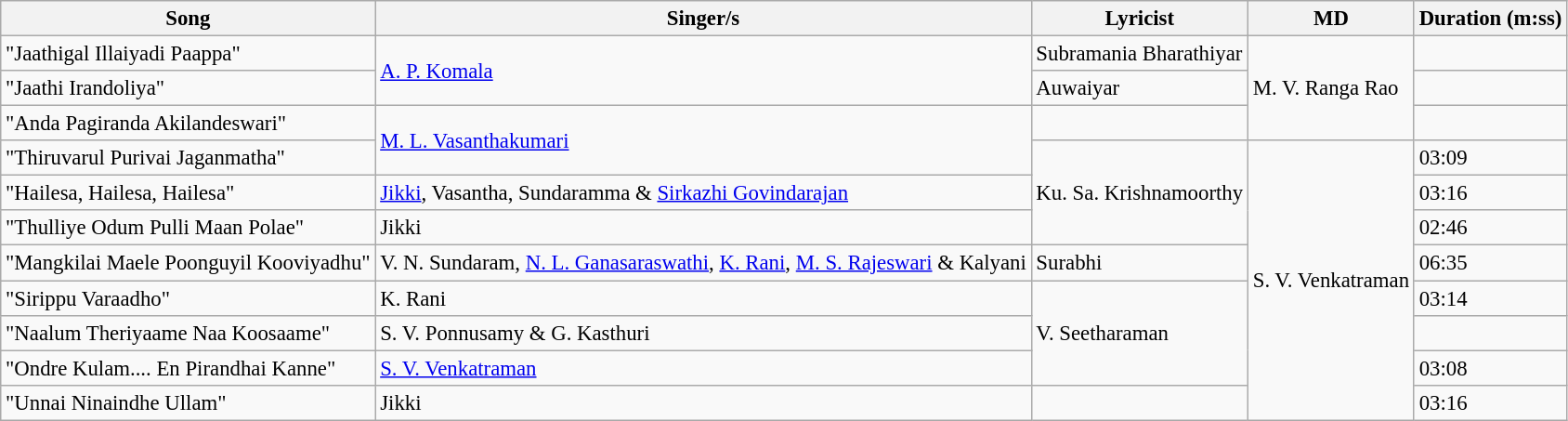<table class="wikitable" style="font-size:95%;">
<tr>
<th>Song</th>
<th>Singer/s</th>
<th>Lyricist</th>
<th>MD</th>
<th>Duration (m:ss)</th>
</tr>
<tr>
<td>"Jaathigal Illaiyadi Paappa"</td>
<td rowspan=2><a href='#'>A. P. Komala</a></td>
<td>Subramania Bharathiyar</td>
<td rowspan=3>M. V. Ranga Rao</td>
<td></td>
</tr>
<tr>
<td>"Jaathi Irandoliya"</td>
<td>Auwaiyar</td>
<td></td>
</tr>
<tr>
<td>"Anda Pagiranda Akilandeswari"</td>
<td rowspan=2><a href='#'>M. L. Vasanthakumari</a></td>
<td></td>
<td></td>
</tr>
<tr>
<td>"Thiruvarul Purivai Jaganmatha"</td>
<td rowspan=3>Ku. Sa. Krishnamoorthy</td>
<td rowspan=8>S. V. Venkatraman</td>
<td>03:09</td>
</tr>
<tr>
<td>"Hailesa, Hailesa, Hailesa"</td>
<td><a href='#'>Jikki</a>, Vasantha, Sundaramma & <a href='#'>Sirkazhi Govindarajan</a></td>
<td>03:16</td>
</tr>
<tr>
<td>"Thulliye Odum Pulli Maan Polae"</td>
<td>Jikki</td>
<td>02:46</td>
</tr>
<tr>
<td>"Mangkilai Maele Poonguyil Kooviyadhu"</td>
<td>V. N. Sundaram, <a href='#'>N. L. Ganasaraswathi</a>, <a href='#'>K. Rani</a>, <a href='#'>M. S. Rajeswari</a> & Kalyani</td>
<td>Surabhi</td>
<td>06:35</td>
</tr>
<tr>
<td>"Sirippu Varaadho"</td>
<td>K. Rani</td>
<td rowspan=3>V. Seetharaman</td>
<td>03:14</td>
</tr>
<tr>
<td>"Naalum Theriyaame Naa Koosaame"</td>
<td>S. V. Ponnusamy & G. Kasthuri</td>
<td></td>
</tr>
<tr>
<td>"Ondre Kulam.... En Pirandhai Kanne"</td>
<td><a href='#'>S. V. Venkatraman</a></td>
<td>03:08</td>
</tr>
<tr>
<td>"Unnai Ninaindhe Ullam"</td>
<td>Jikki</td>
<td></td>
<td>03:16</td>
</tr>
</table>
